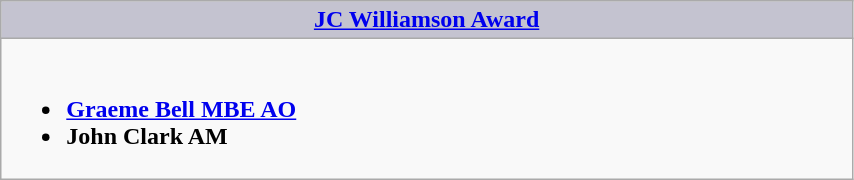<table class=wikitable width="45%" border="1" cellpadding="5" cellspacing="0" align="centre">
<tr>
<th style="background:#C4C3D0;width:50%"><a href='#'>JC Williamson Award</a></th>
</tr>
<tr>
<td valign="top"><br><ul><li><strong><a href='#'>Graeme Bell MBE AO</a></strong></li><li><strong>John Clark AM</strong></li></ul></td>
</tr>
</table>
